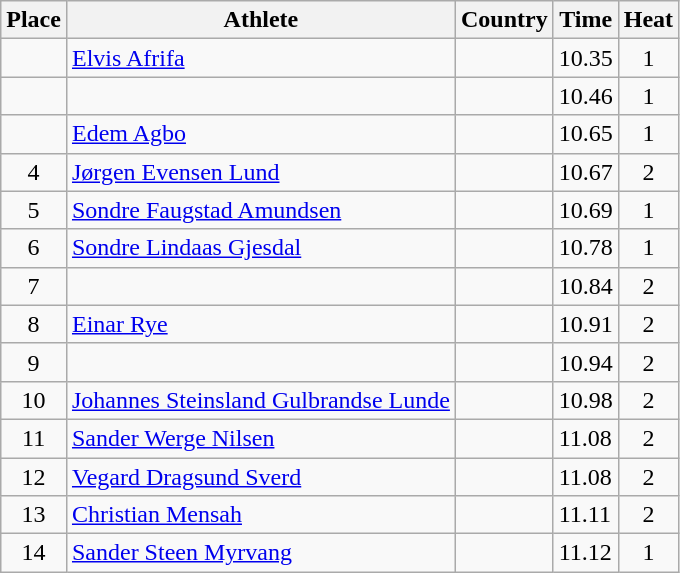<table class="wikitable">
<tr>
<th>Place</th>
<th>Athlete</th>
<th>Country</th>
<th>Time</th>
<th>Heat</th>
</tr>
<tr>
<td align=center></td>
<td><a href='#'>Elvis Afrifa</a></td>
<td></td>
<td>10.35</td>
<td align=center>1</td>
</tr>
<tr>
<td align=center></td>
<td></td>
<td></td>
<td>10.46</td>
<td align=center>1</td>
</tr>
<tr>
<td align=center></td>
<td><a href='#'>Edem Agbo</a></td>
<td></td>
<td>10.65</td>
<td align=center>1</td>
</tr>
<tr>
<td align=center>4</td>
<td><a href='#'>Jørgen Evensen Lund</a></td>
<td></td>
<td>10.67</td>
<td align=center>2</td>
</tr>
<tr>
<td align=center>5</td>
<td><a href='#'>Sondre Faugstad Amundsen</a></td>
<td></td>
<td>10.69</td>
<td align=center>1</td>
</tr>
<tr>
<td align=center>6</td>
<td><a href='#'>Sondre Lindaas Gjesdal</a></td>
<td></td>
<td>10.78</td>
<td align=center>1</td>
</tr>
<tr>
<td align=center>7</td>
<td></td>
<td></td>
<td>10.84</td>
<td align=center>2</td>
</tr>
<tr>
<td align=center>8</td>
<td><a href='#'>Einar Rye</a></td>
<td></td>
<td>10.91</td>
<td align=center>2</td>
</tr>
<tr>
<td align=center>9</td>
<td></td>
<td></td>
<td>10.94</td>
<td align=center>2</td>
</tr>
<tr>
<td align=center>10</td>
<td><a href='#'>Johannes Steinsland Gulbrandse Lunde</a></td>
<td></td>
<td>10.98</td>
<td align=center>2</td>
</tr>
<tr>
<td align=center>11</td>
<td><a href='#'>Sander Werge Nilsen</a></td>
<td></td>
<td>11.08</td>
<td align=center>2</td>
</tr>
<tr>
<td align=center>12</td>
<td><a href='#'>Vegard Dragsund Sverd</a></td>
<td></td>
<td>11.08</td>
<td align=center>2</td>
</tr>
<tr>
<td align=center>13</td>
<td><a href='#'>Christian Mensah</a></td>
<td></td>
<td>11.11</td>
<td align=center>2</td>
</tr>
<tr>
<td align=center>14</td>
<td><a href='#'>Sander Steen Myrvang</a></td>
<td></td>
<td>11.12</td>
<td align=center>1</td>
</tr>
</table>
